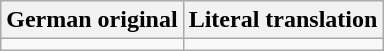<table class="wikitable">
<tr>
<th>German original</th>
<th>Literal translation</th>
</tr>
<tr style="vertical-align:top; white-space:nowrap;">
<td></td>
<td></td>
</tr>
</table>
